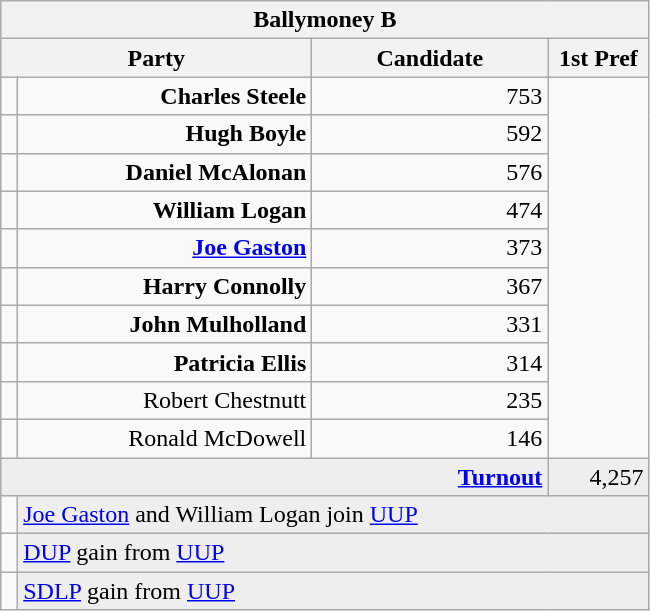<table class="wikitable">
<tr>
<th colspan="4" align="center">Ballymoney B</th>
</tr>
<tr>
<th colspan="2" align="center" width=200>Party</th>
<th width=150>Candidate</th>
<th width=60>1st Pref</th>
</tr>
<tr>
<td></td>
<td align="right"><strong>Charles Steele</strong></td>
<td align="right">753</td>
</tr>
<tr>
<td></td>
<td align="right"><strong>Hugh Boyle</strong></td>
<td align="right">592</td>
</tr>
<tr>
<td></td>
<td align="right"><strong>Daniel McAlonan</strong></td>
<td align="right">576</td>
</tr>
<tr>
<td></td>
<td align="right"><strong>William Logan</strong></td>
<td align="right">474</td>
</tr>
<tr>
<td></td>
<td align="right"><strong><a href='#'>Joe Gaston</a></strong></td>
<td align="right">373</td>
</tr>
<tr>
<td></td>
<td align="right"><strong>Harry Connolly</strong></td>
<td align="right">367</td>
</tr>
<tr>
<td></td>
<td align="right"><strong>John Mulholland</strong></td>
<td align="right">331</td>
</tr>
<tr>
<td></td>
<td align="right"><strong>Patricia Ellis</strong></td>
<td align="right">314</td>
</tr>
<tr>
<td></td>
<td align="right">Robert Chestnutt</td>
<td align="right">235</td>
</tr>
<tr>
<td></td>
<td align="right">Ronald McDowell</td>
<td align="right">146</td>
</tr>
<tr bgcolor="EEEEEE">
<td colspan=3 align="right"><strong><a href='#'>Turnout</a></strong></td>
<td align="right">4,257</td>
</tr>
<tr>
<td bgcolor=></td>
<td colspan=3 bgcolor="EEEEEE"><a href='#'>Joe Gaston</a> and William Logan join <a href='#'>UUP</a></td>
</tr>
<tr>
<td bgcolor=></td>
<td colspan=3 bgcolor="EEEEEE"><a href='#'>DUP</a> gain from <a href='#'>UUP</a></td>
</tr>
<tr>
<td bgcolor=></td>
<td colspan=3 bgcolor="EEEEEE"><a href='#'>SDLP</a> gain from <a href='#'>UUP</a></td>
</tr>
</table>
